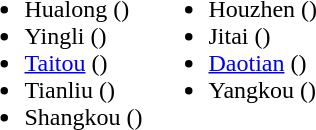<table>
<tr>
<td valign="top"><br><ul><li>Hualong ()</li><li>Yingli ()</li><li><a href='#'>Taitou</a> ()</li><li>Tianliu ()</li><li>Shangkou ()</li></ul></td>
<td valign="top"><br><ul><li>Houzhen ()</li><li>Jitai ()</li><li><a href='#'>Daotian</a> ()</li><li>Yangkou ()</li></ul></td>
</tr>
</table>
